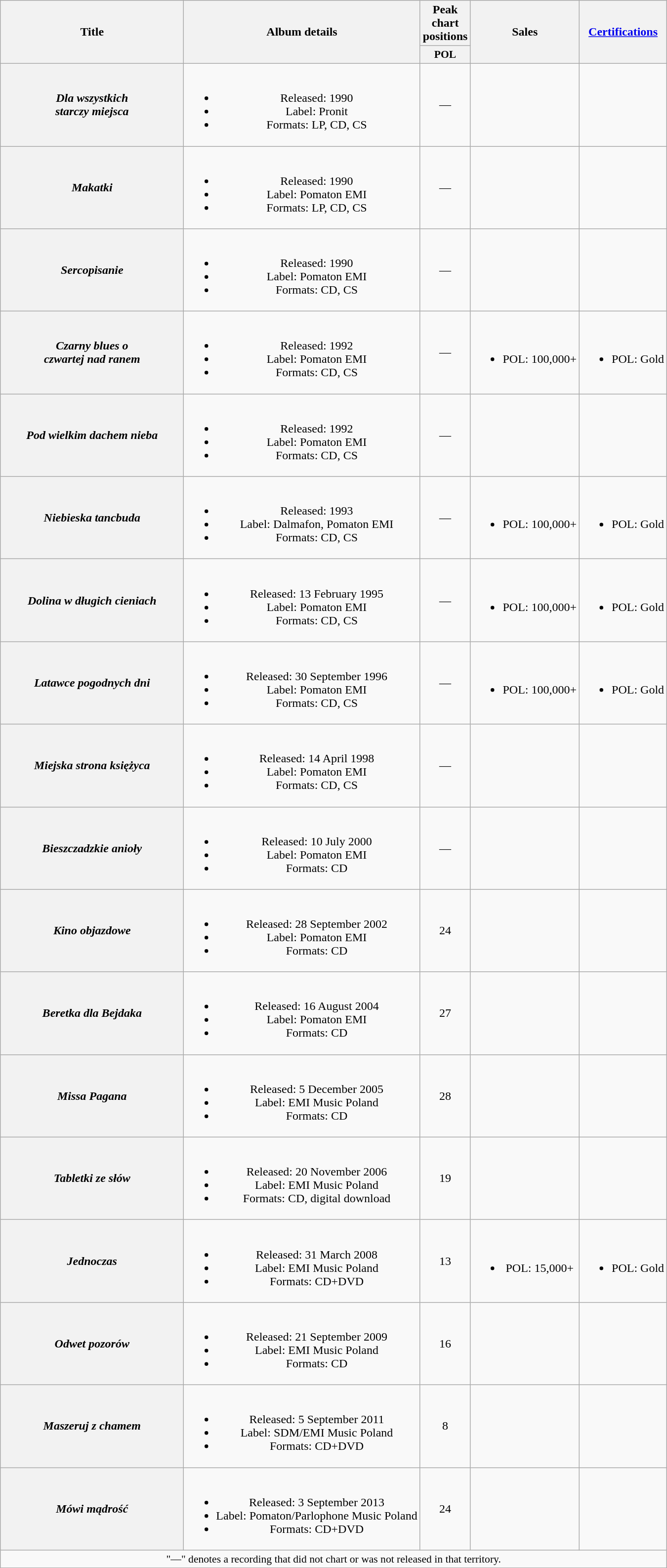<table class="wikitable plainrowheaders" style="text-align:center;">
<tr>
<th scope="col" rowspan="2" style="width:15em;">Title</th>
<th scope="col" rowspan="2">Album details</th>
<th scope="col" colspan="1">Peak chart positions</th>
<th scope="col" rowspan="2">Sales</th>
<th scope="col" rowspan="2"><a href='#'>Certifications</a></th>
</tr>
<tr>
<th scope="col" style="width:3em;font-size:90%;">POL<br></th>
</tr>
<tr>
<th scope="row"><em>Dla wszystkich<br>starczy miejsca</em></th>
<td><br><ul><li>Released: 1990</li><li>Label: Pronit</li><li>Formats: LP, CD, CS</li></ul></td>
<td>—</td>
<td></td>
<td></td>
</tr>
<tr>
<th scope="row"><em>Makatki</em></th>
<td><br><ul><li>Released: 1990</li><li>Label: Pomaton EMI</li><li>Formats: LP, CD, CS</li></ul></td>
<td>—</td>
<td></td>
<td></td>
</tr>
<tr>
<th scope="row"><em>Sercopisanie</em></th>
<td><br><ul><li>Released: 1990</li><li>Label: Pomaton EMI</li><li>Formats: CD, CS</li></ul></td>
<td>—</td>
<td></td>
<td></td>
</tr>
<tr>
<th scope="row"><em>Czarny blues o<br>czwartej nad ranem</em></th>
<td><br><ul><li>Released: 1992</li><li>Label: Pomaton EMI</li><li>Formats: CD, CS</li></ul></td>
<td>—</td>
<td><br><ul><li>POL: 100,000+</li></ul></td>
<td><br><ul><li>POL: Gold</li></ul></td>
</tr>
<tr>
<th scope="row"><em>Pod wielkim dachem nieba</em></th>
<td><br><ul><li>Released: 1992</li><li>Label: Pomaton EMI</li><li>Formats: CD, CS</li></ul></td>
<td>—</td>
<td></td>
<td></td>
</tr>
<tr>
<th scope="row"><em>Niebieska tancbuda</em></th>
<td><br><ul><li>Released: 1993</li><li>Label: Dalmafon, Pomaton EMI</li><li>Formats: CD, CS</li></ul></td>
<td>—</td>
<td><br><ul><li>POL: 100,000+</li></ul></td>
<td><br><ul><li>POL: Gold</li></ul></td>
</tr>
<tr>
<th scope="row"><em>Dolina w długich cieniach</em></th>
<td><br><ul><li>Released: 13 February 1995</li><li>Label: Pomaton EMI</li><li>Formats: CD, CS</li></ul></td>
<td>—</td>
<td><br><ul><li>POL: 100,000+</li></ul></td>
<td><br><ul><li>POL: Gold</li></ul></td>
</tr>
<tr>
<th scope="row"><em>Latawce pogodnych dni</em></th>
<td><br><ul><li>Released: 30 September 1996</li><li>Label: Pomaton EMI</li><li>Formats: CD, CS</li></ul></td>
<td>—</td>
<td><br><ul><li>POL: 100,000+</li></ul></td>
<td><br><ul><li>POL: Gold</li></ul></td>
</tr>
<tr>
<th scope="row"><em>Miejska strona księżyca</em></th>
<td><br><ul><li>Released: 14 April 1998</li><li>Label: Pomaton EMI</li><li>Formats: CD, CS</li></ul></td>
<td>—</td>
<td></td>
<td></td>
</tr>
<tr>
<th scope="row"><em>Bieszczadzkie anioły</em></th>
<td><br><ul><li>Released: 10 July 2000</li><li>Label: Pomaton EMI</li><li>Formats: CD</li></ul></td>
<td>—</td>
<td></td>
<td></td>
</tr>
<tr>
<th scope="row"><em>Kino objazdowe</em></th>
<td><br><ul><li>Released: 28 September 2002</li><li>Label: Pomaton EMI</li><li>Formats: CD</li></ul></td>
<td>24</td>
<td></td>
<td></td>
</tr>
<tr>
<th scope="row"><em>Beretka dla Bejdaka</em></th>
<td><br><ul><li>Released: 16 August 2004</li><li>Label: Pomaton EMI</li><li>Formats: CD</li></ul></td>
<td>27</td>
<td></td>
<td></td>
</tr>
<tr>
<th scope="row"><em>Missa Pagana</em></th>
<td><br><ul><li>Released: 5 December 2005</li><li>Label: EMI Music Poland</li><li>Formats: CD</li></ul></td>
<td>28</td>
<td></td>
<td></td>
</tr>
<tr>
<th scope="row"><em>Tabletki ze słów</em></th>
<td><br><ul><li>Released: 20 November 2006</li><li>Label: EMI Music Poland</li><li>Formats: CD, digital download</li></ul></td>
<td>19</td>
<td></td>
<td></td>
</tr>
<tr>
<th scope="row"><em>Jednoczas</em></th>
<td><br><ul><li>Released: 31 March 2008</li><li>Label: EMI Music Poland</li><li>Formats: CD+DVD</li></ul></td>
<td>13</td>
<td><br><ul><li>POL: 15,000+</li></ul></td>
<td><br><ul><li>POL: Gold</li></ul></td>
</tr>
<tr>
<th scope="row"><em>Odwet pozorów</em></th>
<td><br><ul><li>Released: 21 September 2009</li><li>Label: EMI Music Poland</li><li>Formats: CD</li></ul></td>
<td>16</td>
<td></td>
<td></td>
</tr>
<tr>
<th scope="row"><em>Maszeruj z chamem</em></th>
<td><br><ul><li>Released: 5 September 2011</li><li>Label: SDM/EMI Music Poland</li><li>Formats: CD+DVD</li></ul></td>
<td>8</td>
<td></td>
<td></td>
</tr>
<tr>
<th scope="row"><em>Mówi mądrość</em></th>
<td><br><ul><li>Released: 3 September 2013</li><li>Label: Pomaton/Parlophone Music Poland</li><li>Formats: CD+DVD</li></ul></td>
<td>24</td>
<td></td>
<td></td>
</tr>
<tr>
<td colspan="20" style="font-size:90%">"—" denotes a recording that did not chart or was not released in that territory.</td>
</tr>
</table>
